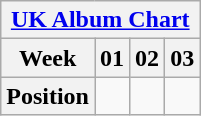<table class="wikitable">
<tr>
<th align="center" colspan="26"><a href='#'>UK Album Chart</a></th>
</tr>
<tr style="background-color: #white;">
<th align="center">Week</th>
<th>01</th>
<th>02</th>
<th>03</th>
</tr>
<tr>
<th align="center" style="background-color: #white;">Position</th>
<td></td>
<td></td>
<td></td>
</tr>
</table>
